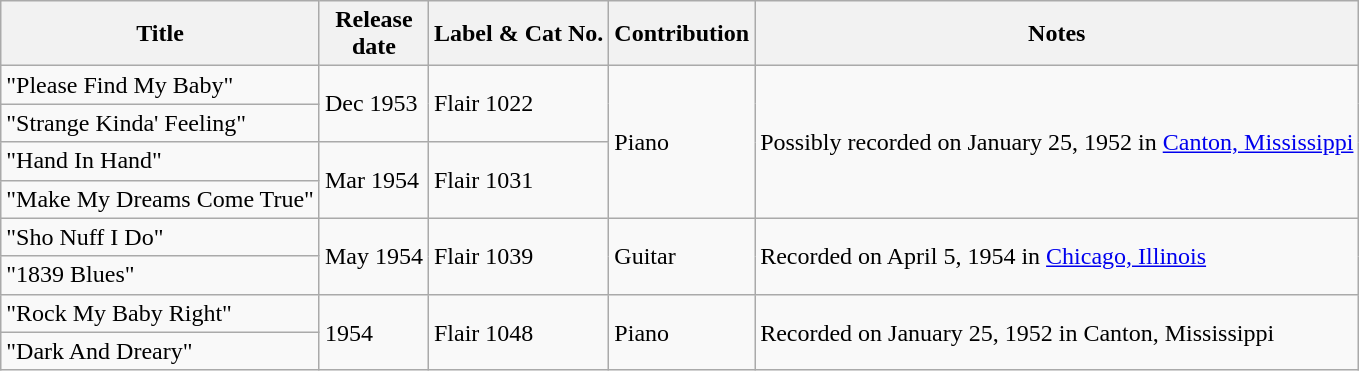<table class="wikitable">
<tr>
<th>Title</th>
<th>Release<br>date</th>
<th>Label & Cat No.</th>
<th>Contribution<br></th>
<th>Notes</th>
</tr>
<tr>
<td>"Please Find My Baby"</td>
<td rowspan="2">Dec 1953</td>
<td rowspan="2">Flair 1022</td>
<td rowspan="4">Piano</td>
<td rowspan="4">Possibly recorded on January 25, 1952 in <a href='#'>Canton, Mississippi</a></td>
</tr>
<tr>
<td>"Strange Kinda' Feeling"</td>
</tr>
<tr>
<td>"Hand In Hand"</td>
<td rowspan="2">Mar 1954</td>
<td rowspan="2">Flair 1031</td>
</tr>
<tr>
<td>"Make My Dreams Come True"</td>
</tr>
<tr>
<td>"Sho Nuff I Do"</td>
<td rowspan="2">May 1954</td>
<td rowspan="2">Flair 1039</td>
<td rowspan="2">Guitar</td>
<td rowspan="2">Recorded on April 5, 1954 in <a href='#'>Chicago, Illinois</a></td>
</tr>
<tr>
<td>"1839 Blues"</td>
</tr>
<tr>
<td>"Rock My Baby Right"</td>
<td rowspan="2">1954</td>
<td rowspan="2">Flair 1048</td>
<td rowspan="2">Piano</td>
<td rowspan="2">Recorded on January 25, 1952 in Canton, Mississippi</td>
</tr>
<tr>
<td>"Dark And Dreary"</td>
</tr>
</table>
